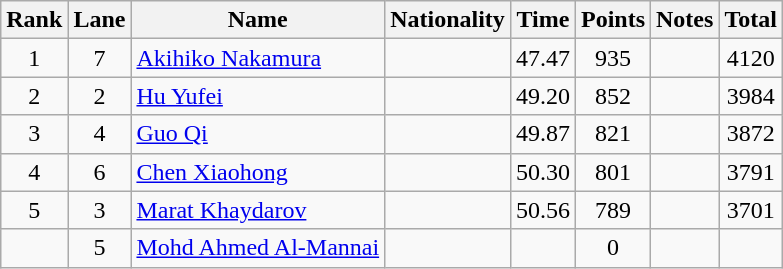<table class="wikitable sortable" style="text-align:center">
<tr>
<th>Rank</th>
<th>Lane</th>
<th>Name</th>
<th>Nationality</th>
<th>Time</th>
<th>Points</th>
<th>Notes</th>
<th>Total</th>
</tr>
<tr>
<td>1</td>
<td>7</td>
<td align="left"><a href='#'>Akihiko Nakamura</a></td>
<td align=left></td>
<td>47.47</td>
<td>935</td>
<td></td>
<td>4120</td>
</tr>
<tr>
<td>2</td>
<td>2</td>
<td align="left"><a href='#'>Hu Yufei</a></td>
<td align=left></td>
<td>49.20</td>
<td>852</td>
<td></td>
<td>3984</td>
</tr>
<tr>
<td>3</td>
<td>4</td>
<td align="left"><a href='#'>Guo Qi</a></td>
<td align=left></td>
<td>49.87</td>
<td>821</td>
<td></td>
<td>3872</td>
</tr>
<tr>
<td>4</td>
<td>6</td>
<td align="left"><a href='#'>Chen Xiaohong</a></td>
<td align=left></td>
<td>50.30</td>
<td>801</td>
<td></td>
<td>3791</td>
</tr>
<tr>
<td>5</td>
<td>3</td>
<td align="left"><a href='#'>Marat Khaydarov</a></td>
<td align=left></td>
<td>50.56</td>
<td>789</td>
<td></td>
<td>3701</td>
</tr>
<tr>
<td></td>
<td>5</td>
<td align="left"><a href='#'>Mohd Ahmed Al-Mannai</a></td>
<td align=left></td>
<td></td>
<td>0</td>
<td></td>
<td></td>
</tr>
</table>
